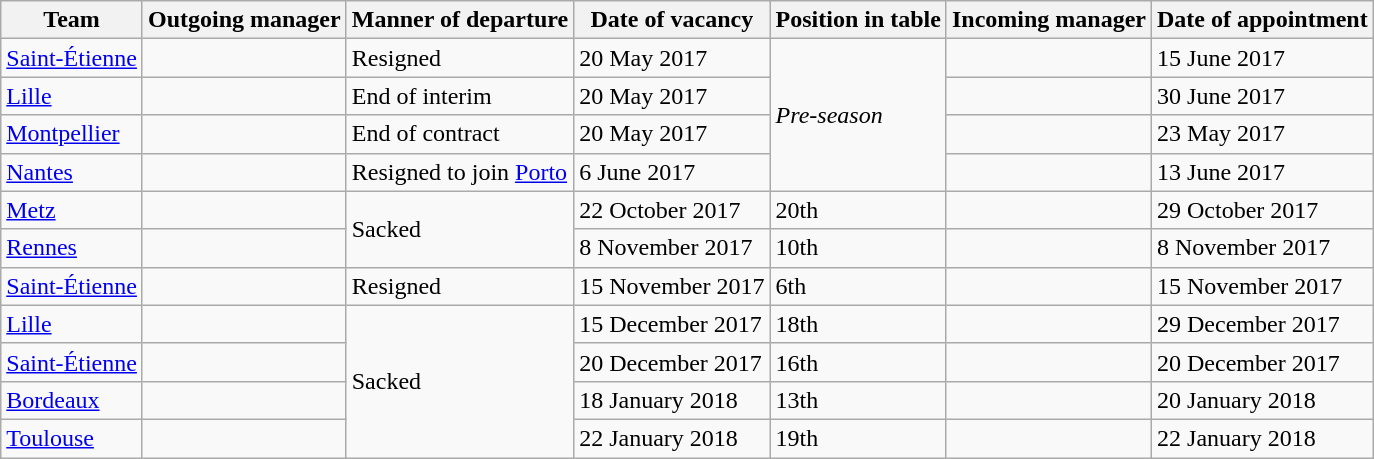<table class="wikitable sortable">
<tr>
<th>Team</th>
<th>Outgoing manager</th>
<th>Manner of departure</th>
<th>Date of vacancy</th>
<th>Position in table</th>
<th>Incoming manager</th>
<th>Date of appointment</th>
</tr>
<tr>
<td><a href='#'>Saint-Étienne</a></td>
<td> </td>
<td rowspan=1>Resigned</td>
<td>20 May 2017</td>
<td rowspan=4><em>Pre-season</em></td>
<td> </td>
<td>15 June 2017</td>
</tr>
<tr>
<td><a href='#'>Lille</a></td>
<td> </td>
<td rowspan=1>End of interim</td>
<td>20 May 2017</td>
<td> </td>
<td>30 June 2017</td>
</tr>
<tr>
<td><a href='#'>Montpellier</a></td>
<td> </td>
<td rowspan=1>End of contract</td>
<td>20 May 2017</td>
<td> </td>
<td>23 May 2017</td>
</tr>
<tr>
<td><a href='#'>Nantes</a></td>
<td> </td>
<td rowspan=1>Resigned to join <a href='#'>Porto</a></td>
<td>6 June 2017</td>
<td> </td>
<td>13 June 2017</td>
</tr>
<tr>
<td><a href='#'>Metz</a></td>
<td> </td>
<td rowspan=2>Sacked</td>
<td>22 October 2017</td>
<td rowspan=1>20th</td>
<td> </td>
<td>29 October 2017</td>
</tr>
<tr>
<td><a href='#'>Rennes</a></td>
<td> </td>
<td>8 November 2017</td>
<td rowspan=1>10th</td>
<td> </td>
<td>8 November 2017</td>
</tr>
<tr>
<td><a href='#'>Saint-Étienne</a></td>
<td> </td>
<td rowspan=1>Resigned</td>
<td>15 November 2017</td>
<td rowspan=1>6th</td>
<td> </td>
<td>15 November 2017</td>
</tr>
<tr>
<td><a href='#'>Lille</a></td>
<td> </td>
<td rowspan=4>Sacked</td>
<td>15 December 2017</td>
<td rowspan=1>18th</td>
<td> </td>
<td>29 December 2017</td>
</tr>
<tr>
<td><a href='#'>Saint-Étienne</a></td>
<td> </td>
<td>20 December 2017</td>
<td rowspan=1>16th</td>
<td> </td>
<td>20 December 2017</td>
</tr>
<tr>
<td><a href='#'>Bordeaux</a></td>
<td> </td>
<td>18 January 2018</td>
<td rowspan=1>13th</td>
<td> </td>
<td>20 January 2018</td>
</tr>
<tr>
<td><a href='#'>Toulouse</a></td>
<td> </td>
<td>22 January 2018</td>
<td rowspan=1>19th</td>
<td> </td>
<td>22 January 2018</td>
</tr>
</table>
